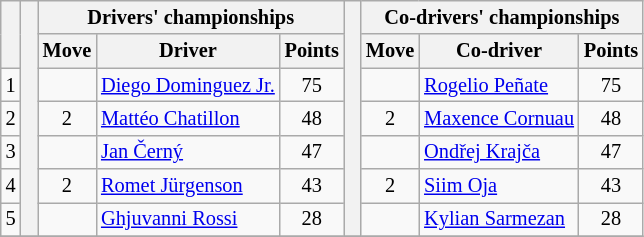<table class="wikitable" style="font-size:85%;">
<tr>
<th rowspan="2"></th>
<th rowspan="7" style="width:5px;"></th>
<th colspan="3">Drivers' championships</th>
<th rowspan="7" style="width:5px;"></th>
<th colspan="3" nowrap>Co-drivers' championships</th>
</tr>
<tr>
<th>Move</th>
<th>Driver</th>
<th>Points</th>
<th>Move</th>
<th>Co-driver</th>
<th>Points</th>
</tr>
<tr>
<td align="center">1</td>
<td align="center"></td>
<td><a href='#'>Diego Dominguez Jr.</a></td>
<td align="center">75</td>
<td align="center"></td>
<td><a href='#'>Rogelio Peñate</a></td>
<td align="center">75</td>
</tr>
<tr>
<td align="center">2</td>
<td align="center"> 2</td>
<td><a href='#'>Mattéo Chatillon</a></td>
<td align="center">48</td>
<td align="center"> 2</td>
<td><a href='#'>Maxence Cornuau</a></td>
<td align="center">48</td>
</tr>
<tr>
<td align="center">3</td>
<td align="center"></td>
<td><a href='#'>Jan Černý</a></td>
<td align="center">47</td>
<td align="center"></td>
<td><a href='#'>Ondřej Krajča</a></td>
<td align="center">47</td>
</tr>
<tr>
<td align="center">4</td>
<td align="center"> 2</td>
<td><a href='#'>Romet Jürgenson</a></td>
<td align="center">43</td>
<td align="center"> 2</td>
<td><a href='#'>Siim Oja</a></td>
<td align="center">43</td>
</tr>
<tr>
<td align="center">5</td>
<td align="center"></td>
<td><a href='#'>Ghjuvanni Rossi</a></td>
<td align="center">28</td>
<td align="center"></td>
<td><a href='#'>Kylian Sarmezan</a></td>
<td align="center">28</td>
</tr>
<tr>
</tr>
</table>
